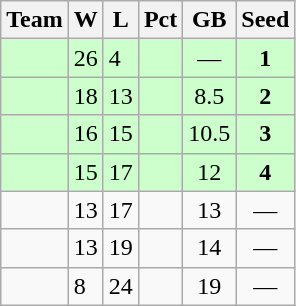<table class=wikitable>
<tr>
<th>Team</th>
<th>W</th>
<th>L</th>
<th>Pct</th>
<th>GB</th>
<th>Seed</th>
</tr>
<tr bgcolor=ccffcc>
<td></td>
<td>26</td>
<td>4</td>
<td></td>
<td style="text-align:center;">—</td>
<td style="text-align:center;"><strong>1</strong></td>
</tr>
<tr bgcolor=ccffcc>
<td></td>
<td>18</td>
<td>13</td>
<td></td>
<td style="text-align:center;">8.5</td>
<td style="text-align:center;"><strong>2</strong></td>
</tr>
<tr bgcolor=ccffcc>
<td></td>
<td>16</td>
<td>15</td>
<td></td>
<td style="text-align:center;">10.5</td>
<td style="text-align:center;"><strong>3</strong></td>
</tr>
<tr bgcolor=ccffcc>
<td></td>
<td>15</td>
<td>17</td>
<td></td>
<td style="text-align:center;">12</td>
<td style="text-align:center;"><strong>4</strong></td>
</tr>
<tr>
<td></td>
<td>13</td>
<td>17</td>
<td></td>
<td style="text-align:center;">13</td>
<td style="text-align:center;">—</td>
</tr>
<tr>
<td></td>
<td>13</td>
<td>19</td>
<td></td>
<td style="text-align:center;">14</td>
<td style="text-align:center;">—</td>
</tr>
<tr>
<td></td>
<td>8</td>
<td>24</td>
<td></td>
<td style="text-align:center;">19</td>
<td style="text-align:center;">—</td>
</tr>
</table>
